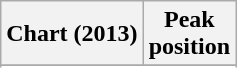<table class="wikitable plainrowheaders sortable" style="text-align:center;" border="1">
<tr>
<th scope="col">Chart (2013)</th>
<th scope="col">Peak<br>position</th>
</tr>
<tr>
</tr>
<tr>
</tr>
<tr>
</tr>
<tr>
</tr>
<tr>
</tr>
<tr>
</tr>
<tr>
</tr>
</table>
